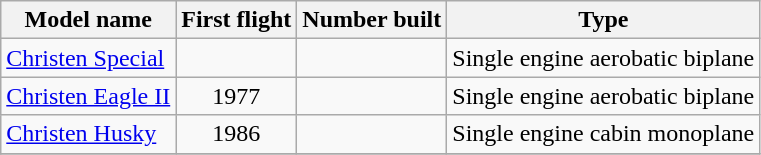<table class="wikitable sortable">
<tr>
<th>Model name</th>
<th>First flight</th>
<th>Number built</th>
<th>Type</th>
</tr>
<tr>
<td align=left><a href='#'>Christen Special</a></td>
<td align=center></td>
<td align=center></td>
<td align=left>Single engine aerobatic biplane</td>
</tr>
<tr>
<td align=left><a href='#'>Christen Eagle II</a></td>
<td align=center>1977</td>
<td align=center></td>
<td align=left>Single engine aerobatic biplane</td>
</tr>
<tr>
<td align=left><a href='#'>Christen Husky</a></td>
<td align=center>1986</td>
<td align=center></td>
<td align=left>Single engine cabin monoplane</td>
</tr>
<tr>
</tr>
</table>
